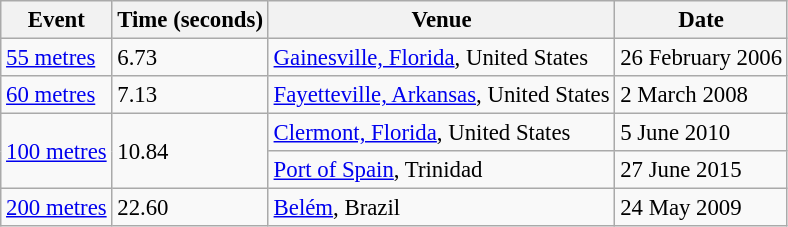<table class="wikitable" style="border-collapse: collapse; font-size: 95%;">
<tr>
<th>Event</th>
<th>Time (seconds)</th>
<th>Venue</th>
<th>Date</th>
</tr>
<tr>
<td><a href='#'>55 metres</a></td>
<td>6.73</td>
<td><a href='#'>Gainesville, Florida</a>, United States</td>
<td>26 February 2006</td>
</tr>
<tr>
<td><a href='#'>60 metres</a></td>
<td>7.13</td>
<td><a href='#'>Fayetteville, Arkansas</a>, United States</td>
<td>2 March 2008</td>
</tr>
<tr>
<td rowspan=2><a href='#'>100 metres</a></td>
<td rowspan=2>10.84</td>
<td><a href='#'>Clermont, Florida</a>, United States</td>
<td>5 June 2010</td>
</tr>
<tr>
<td><a href='#'>Port of Spain</a>, Trinidad</td>
<td>27 June 2015</td>
</tr>
<tr>
<td><a href='#'>200 metres</a></td>
<td>22.60</td>
<td><a href='#'>Belém</a>, Brazil</td>
<td>24 May 2009</td>
</tr>
</table>
